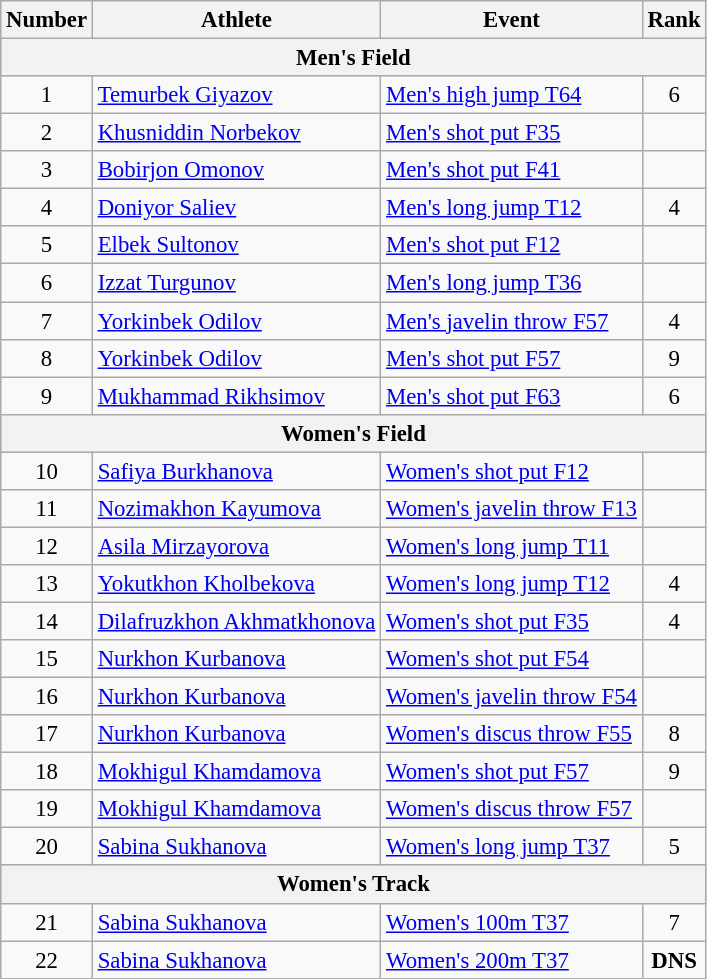<table class=wikitable style="font-size:95%">
<tr>
<th>Number</th>
<th>Athlete</th>
<th>Event</th>
<th>Rank</th>
</tr>
<tr style="background:#9acdff;">
<th colspan=4>Men's Field</th>
</tr>
<tr>
<td align=center>1</td>
<td><a href='#'>Temurbek Giyazov</a></td>
<td><a href='#'>Men's high jump T64</a></td>
<td align=center>6</td>
</tr>
<tr>
<td align=center>2</td>
<td><a href='#'>Khusniddin Norbekov</a></td>
<td><a href='#'>Men's shot put F35</a></td>
<td align=center></td>
</tr>
<tr>
<td align=center>3</td>
<td><a href='#'>Bobirjon Omonov</a></td>
<td><a href='#'>Men's shot put F41</a></td>
<td align=center></td>
</tr>
<tr>
<td align=center>4</td>
<td><a href='#'>Doniyor Saliev</a></td>
<td><a href='#'>Men's long jump T12</a></td>
<td align=center>4</td>
</tr>
<tr>
<td align=center>5</td>
<td><a href='#'>Elbek Sultonov</a></td>
<td><a href='#'>Men's shot put F12</a></td>
<td align=center></td>
</tr>
<tr>
<td align=center>6</td>
<td><a href='#'>Izzat Turgunov</a></td>
<td><a href='#'>Men's long jump T36</a></td>
<td align=center><strong></strong></td>
</tr>
<tr>
<td align=center>7</td>
<td><a href='#'>Yorkinbek Odilov</a></td>
<td><a href='#'>Men's javelin throw F57</a></td>
<td align=center>4</td>
</tr>
<tr>
<td align=center>8</td>
<td><a href='#'>Yorkinbek Odilov</a></td>
<td><a href='#'>Men's shot put F57</a></td>
<td align=center>9</td>
</tr>
<tr>
<td align=center>9</td>
<td><a href='#'>Mukhammad Rikhsimov</a></td>
<td><a href='#'>Men's shot put F63</a></td>
<td align=center>6</td>
</tr>
<tr style="background:#9acdff;">
<th colspan=4>Women's Field</th>
</tr>
<tr>
<td align=center>10</td>
<td><a href='#'>Safiya Burkhanova</a></td>
<td><a href='#'>Women's shot put F12</a></td>
<td align=center></td>
</tr>
<tr>
<td align=center>11</td>
<td><a href='#'>Nozimakhon Kayumova</a></td>
<td><a href='#'>Women's javelin throw F13</a></td>
<td align=center></td>
</tr>
<tr>
<td align=center>12</td>
<td><a href='#'>Asila Mirzayorova</a></td>
<td><a href='#'>Women's long jump T11</a></td>
<td align=center></td>
</tr>
<tr>
<td align=center>13</td>
<td><a href='#'>Yokutkhon Kholbekova</a></td>
<td><a href='#'>Women's long jump T12</a></td>
<td align=center>4</td>
</tr>
<tr>
<td align=center>14</td>
<td><a href='#'>Dilafruzkhon Akhmatkhonova</a></td>
<td><a href='#'>Women's shot put F35</a></td>
<td align=center>4</td>
</tr>
<tr>
<td align=center>15</td>
<td><a href='#'>Nurkhon Kurbanova</a></td>
<td><a href='#'>Women's shot put F54</a></td>
<td align=center></td>
</tr>
<tr>
<td align=center>16</td>
<td><a href='#'>Nurkhon Kurbanova</a></td>
<td><a href='#'>Women's javelin throw F54</a></td>
<td align=center></td>
</tr>
<tr>
<td align=center>17</td>
<td><a href='#'>Nurkhon Kurbanova</a></td>
<td><a href='#'>Women's discus throw F55</a></td>
<td align=center>8</td>
</tr>
<tr>
<td align=center>18</td>
<td><a href='#'>Mokhigul Khamdamova</a></td>
<td><a href='#'>Women's shot put F57</a></td>
<td align=center>9</td>
</tr>
<tr>
<td align=center>19</td>
<td><a href='#'>Mokhigul Khamdamova</a></td>
<td><a href='#'>Women's discus throw F57</a></td>
<td align=center></td>
</tr>
<tr>
<td align=center>20</td>
<td><a href='#'>Sabina Sukhanova</a></td>
<td><a href='#'>Women's long jump T37</a></td>
<td align=center>5</td>
</tr>
<tr style="background:#9acdff;">
<th colspan=4>Women's Track</th>
</tr>
<tr>
<td align=center>21</td>
<td><a href='#'>Sabina Sukhanova</a></td>
<td><a href='#'>Women's 100m T37</a></td>
<td align=center>7</td>
</tr>
<tr>
<td align=center>22</td>
<td><a href='#'>Sabina Sukhanova</a></td>
<td><a href='#'>Women's 200m T37</a></td>
<td align=center><strong>DNS</strong></td>
</tr>
</table>
